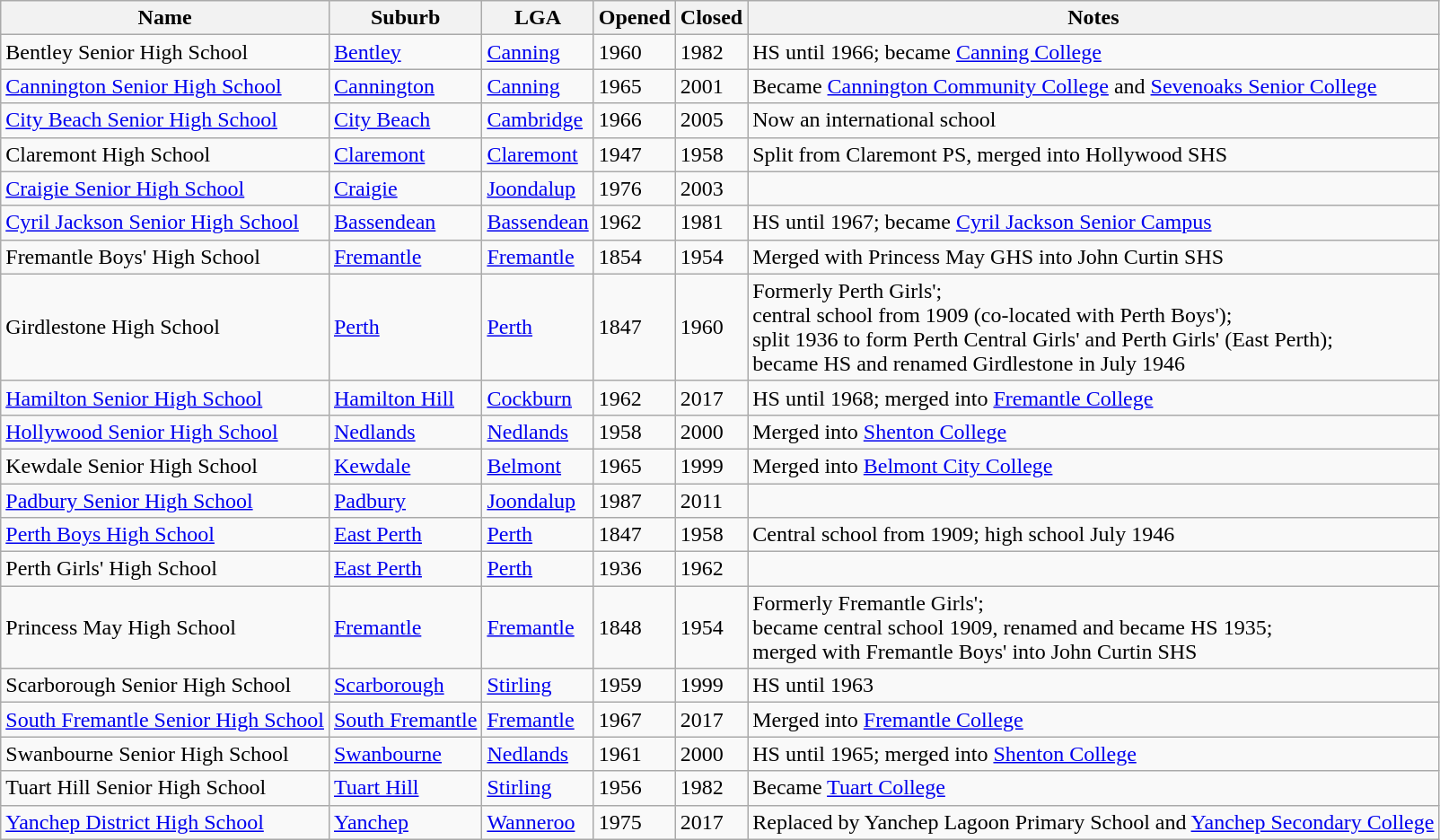<table class="wikitable sortable">
<tr>
<th>Name</th>
<th>Suburb</th>
<th>LGA</th>
<th>Opened</th>
<th>Closed</th>
<th>Notes</th>
</tr>
<tr>
<td>Bentley Senior High School</td>
<td><a href='#'>Bentley</a></td>
<td><a href='#'>Canning</a></td>
<td>1960</td>
<td>1982</td>
<td>HS until 1966; became <a href='#'>Canning College</a></td>
</tr>
<tr>
<td><a href='#'>Cannington Senior High School</a></td>
<td><a href='#'>Cannington</a></td>
<td><a href='#'>Canning</a></td>
<td>1965</td>
<td>2001</td>
<td>Became <a href='#'>Cannington Community College</a> and <a href='#'>Sevenoaks Senior College</a></td>
</tr>
<tr>
<td><a href='#'>City Beach Senior High School</a></td>
<td><a href='#'>City Beach</a></td>
<td><a href='#'>Cambridge</a></td>
<td>1966</td>
<td>2005</td>
<td>Now an international school</td>
</tr>
<tr>
<td Claremont High School (Western Australia)>Claremont High School</td>
<td><a href='#'>Claremont</a></td>
<td><a href='#'>Claremont</a></td>
<td>1947</td>
<td>1958</td>
<td>Split from Claremont PS, merged into Hollywood SHS</td>
</tr>
<tr>
<td><a href='#'>Craigie Senior High School</a></td>
<td><a href='#'>Craigie</a></td>
<td><a href='#'>Joondalup</a></td>
<td>1976</td>
<td>2003</td>
<td></td>
</tr>
<tr>
<td><a href='#'>Cyril Jackson Senior High School</a></td>
<td><a href='#'>Bassendean</a></td>
<td><a href='#'>Bassendean</a></td>
<td>1962</td>
<td>1981</td>
<td>HS until 1967; became <a href='#'>Cyril Jackson Senior Campus</a></td>
</tr>
<tr>
<td>Fremantle Boys' High School</td>
<td><a href='#'>Fremantle</a></td>
<td><a href='#'>Fremantle</a></td>
<td>1854</td>
<td>1954</td>
<td>Merged with Princess May GHS into John Curtin SHS</td>
</tr>
<tr>
<td>Girdlestone High School</td>
<td><a href='#'>Perth</a></td>
<td><a href='#'>Perth</a></td>
<td>1847</td>
<td>1960</td>
<td>Formerly Perth Girls';<br>central school from 1909 (co-located with Perth Boys');<br>split 1936 to form Perth Central Girls' and Perth Girls' (East Perth);<br>became HS and renamed Girdlestone in July 1946</td>
</tr>
<tr>
<td><a href='#'>Hamilton Senior High School</a></td>
<td><a href='#'>Hamilton Hill</a></td>
<td><a href='#'>Cockburn</a></td>
<td>1962</td>
<td>2017</td>
<td>HS until 1968; merged into <a href='#'>Fremantle College</a></td>
</tr>
<tr>
<td><a href='#'>Hollywood Senior High School</a></td>
<td><a href='#'>Nedlands</a></td>
<td><a href='#'>Nedlands</a></td>
<td>1958</td>
<td>2000</td>
<td>Merged into <a href='#'>Shenton College</a></td>
</tr>
<tr>
<td>Kewdale Senior High School</td>
<td><a href='#'>Kewdale</a></td>
<td><a href='#'>Belmont</a></td>
<td>1965</td>
<td>1999</td>
<td>Merged into <a href='#'>Belmont City College</a></td>
</tr>
<tr>
<td><a href='#'>Padbury Senior High School</a></td>
<td><a href='#'>Padbury</a></td>
<td><a href='#'>Joondalup</a></td>
<td>1987</td>
<td>2011</td>
<td></td>
</tr>
<tr>
<td><a href='#'>Perth Boys High School</a></td>
<td><a href='#'>East Perth</a></td>
<td><a href='#'>Perth</a></td>
<td>1847</td>
<td>1958</td>
<td>Central school from 1909; high school July 1946</td>
</tr>
<tr>
<td>Perth Girls' High School</td>
<td><a href='#'>East Perth</a></td>
<td><a href='#'>Perth</a></td>
<td>1936</td>
<td>1962</td>
<td></td>
</tr>
<tr>
<td>Princess May High School</td>
<td><a href='#'>Fremantle</a></td>
<td><a href='#'>Fremantle</a></td>
<td>1848</td>
<td>1954</td>
<td>Formerly Fremantle Girls';<br>became central school 1909, renamed and became HS 1935;<br>merged with Fremantle Boys' into John Curtin SHS</td>
</tr>
<tr>
<td>Scarborough Senior High School</td>
<td><a href='#'>Scarborough</a></td>
<td><a href='#'>Stirling</a></td>
<td>1959</td>
<td>1999</td>
<td>HS until 1963</td>
</tr>
<tr>
<td><a href='#'>South Fremantle Senior High School</a></td>
<td><a href='#'>South Fremantle</a></td>
<td><a href='#'>Fremantle</a></td>
<td>1967</td>
<td>2017</td>
<td>Merged into <a href='#'>Fremantle College</a></td>
</tr>
<tr>
<td>Swanbourne Senior High School</td>
<td><a href='#'>Swanbourne</a></td>
<td><a href='#'>Nedlands</a></td>
<td>1961</td>
<td>2000</td>
<td>HS until 1965; merged into <a href='#'>Shenton College</a></td>
</tr>
<tr>
<td>Tuart Hill Senior High School</td>
<td><a href='#'>Tuart Hill</a></td>
<td><a href='#'>Stirling</a></td>
<td>1956</td>
<td>1982</td>
<td>Became <a href='#'>Tuart College</a></td>
</tr>
<tr>
<td><a href='#'>Yanchep District High School</a></td>
<td><a href='#'>Yanchep</a></td>
<td><a href='#'>Wanneroo</a></td>
<td>1975</td>
<td>2017</td>
<td>Replaced by Yanchep Lagoon Primary School and <a href='#'>Yanchep Secondary College</a></td>
</tr>
</table>
